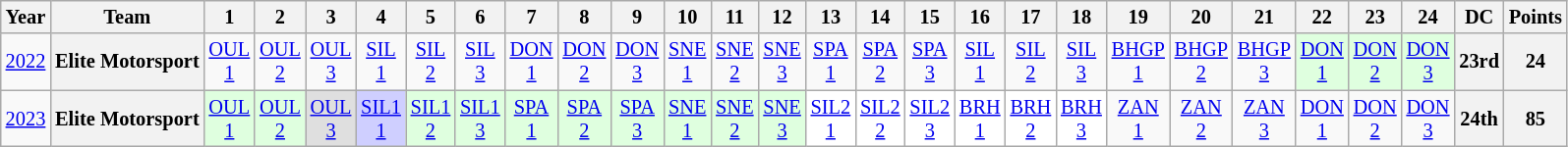<table class="wikitable" style="text-align:center; font-size:85%">
<tr>
<th>Year</th>
<th>Team</th>
<th>1</th>
<th>2</th>
<th>3</th>
<th>4</th>
<th>5</th>
<th>6</th>
<th>7</th>
<th>8</th>
<th>9</th>
<th>10</th>
<th>11</th>
<th>12</th>
<th>13</th>
<th>14</th>
<th>15</th>
<th>16</th>
<th>17</th>
<th>18</th>
<th>19</th>
<th>20</th>
<th>21</th>
<th>22</th>
<th>23</th>
<th>24</th>
<th>DC</th>
<th>Points</th>
</tr>
<tr>
<td><a href='#'>2022</a></td>
<th nowrap>Elite Motorsport</th>
<td><a href='#'>OUL<br>1</a></td>
<td><a href='#'>OUL<br>2</a></td>
<td><a href='#'>OUL<br>3</a></td>
<td><a href='#'>SIL<br>1</a></td>
<td><a href='#'>SIL<br>2</a></td>
<td><a href='#'>SIL<br>3</a></td>
<td><a href='#'>DON<br>1</a></td>
<td><a href='#'>DON<br>2</a></td>
<td><a href='#'>DON<br>3</a></td>
<td><a href='#'>SNE<br>1</a></td>
<td><a href='#'>SNE<br>2</a></td>
<td><a href='#'>SNE<br>3</a></td>
<td><a href='#'>SPA<br>1</a></td>
<td><a href='#'>SPA<br>2</a></td>
<td><a href='#'>SPA<br>3</a></td>
<td><a href='#'>SIL<br>1</a></td>
<td><a href='#'>SIL<br>2</a></td>
<td><a href='#'>SIL<br>3</a></td>
<td><a href='#'>BHGP<br>1</a></td>
<td><a href='#'>BHGP<br>2</a></td>
<td><a href='#'>BHGP<br>3</a></td>
<td style="background:#DFFFDF"><a href='#'>DON<br>1</a><br></td>
<td style="background:#DFFFDF"><a href='#'>DON<br>2</a><br></td>
<td style="background:#DFFFDF"><a href='#'>DON<br>3</a><br></td>
<th>23rd</th>
<th>24</th>
</tr>
<tr>
<td><a href='#'>2023</a></td>
<th nowrap>Elite Motorsport</th>
<td style="background:#DFFFDF;"><a href='#'>OUL<br>1</a><br></td>
<td style="background:#DFFFDF;"><a href='#'>OUL<br>2</a><br></td>
<td style="background:#dfdfdf;"><a href='#'>OUL<br>3</a><br></td>
<td style="background:#CFCFFF;"><a href='#'>SIL1<br>1</a><br></td>
<td style="background:#DFFFDF;"><a href='#'>SIL1<br>2</a><br></td>
<td style="background:#DFFFDF;"><a href='#'>SIL1<br>3</a><br></td>
<td style="background:#DFFFDF;"><a href='#'>SPA<br>1</a><br></td>
<td style="background:#DFFFDF;"><a href='#'>SPA<br>2</a><br></td>
<td style="background:#DFFFDF;"><a href='#'>SPA<br>3</a><br></td>
<td style="background:#DFFFDF;"><a href='#'>SNE<br>1</a><br></td>
<td style="background:#DFFFDF;"><a href='#'>SNE<br>2</a><br></td>
<td style="background:#DFFFDF;"><a href='#'>SNE<br>3</a><br></td>
<td style="background:#FFFFFF;"><a href='#'>SIL2<br>1</a><br></td>
<td style="background:#FFFFFF;"><a href='#'>SIL2<br>2</a><br></td>
<td style="background:#FFFFFF;"><a href='#'>SIL2<br>3</a><br></td>
<td style="background:#FFFFFF;"><a href='#'>BRH<br>1</a><br></td>
<td style="background:#FFFFFF;"><a href='#'>BRH<br>2</a><br></td>
<td style="background:#FFFFFF;"><a href='#'>BRH<br>3</a><br></td>
<td><a href='#'>ZAN<br>1</a></td>
<td><a href='#'>ZAN<br>2</a></td>
<td><a href='#'>ZAN<br>3</a></td>
<td><a href='#'>DON<br>1</a></td>
<td><a href='#'>DON<br>2</a></td>
<td><a href='#'>DON<br>3</a></td>
<th>24th</th>
<th>85</th>
</tr>
</table>
